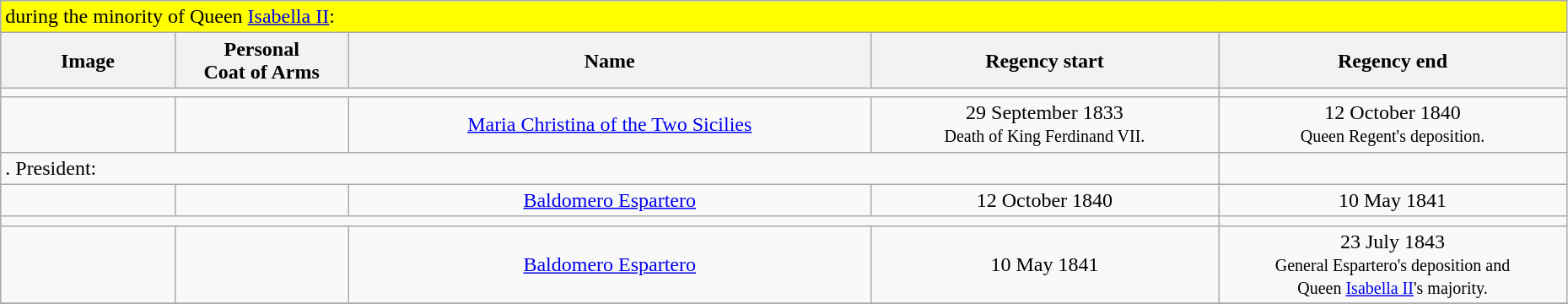<table width=98% class="wikitable">
<tr>
<td bgcolor="#FFFF00" colspan=5> during the minority of Queen <a href='#'>Isabella II</a>:</td>
</tr>
<tr>
<th width=10%>Image</th>
<th width=10%>Personal<br>Coat of Arms</th>
<th width=30%>Name</th>
<th width=20%>Regency start</th>
<th width=20%>Regency end</th>
</tr>
<tr>
<td colspan=4></td>
</tr>
<tr>
<td align="center"></td>
<td align="center"></td>
<td align="center"><a href='#'>Maria Christina of the Two Sicilies</a></td>
<td align="center">29 September 1833<br><small>Death of King Ferdinand VII.</small></td>
<td align="center">12 October 1840<br><small>Queen Regent's deposition.</small></td>
</tr>
<tr>
<td colspan=4>. President:</td>
</tr>
<tr>
<td align="center"></td>
<td align="center"></td>
<td align="center"><a href='#'>Baldomero Espartero</a></td>
<td align="center">12 October 1840</td>
<td align="center">10 May 1841</td>
</tr>
<tr>
<td colspan=4></td>
</tr>
<tr>
<td align="center"></td>
<td align="center"></td>
<td align="center"><a href='#'>Baldomero Espartero</a></td>
<td align="center">10 May 1841</td>
<td align="center">23 July 1843<br><small>General Espartero's deposition and<br>Queen <a href='#'>Isabella II</a>'s majority.</small></td>
</tr>
<tr>
</tr>
</table>
